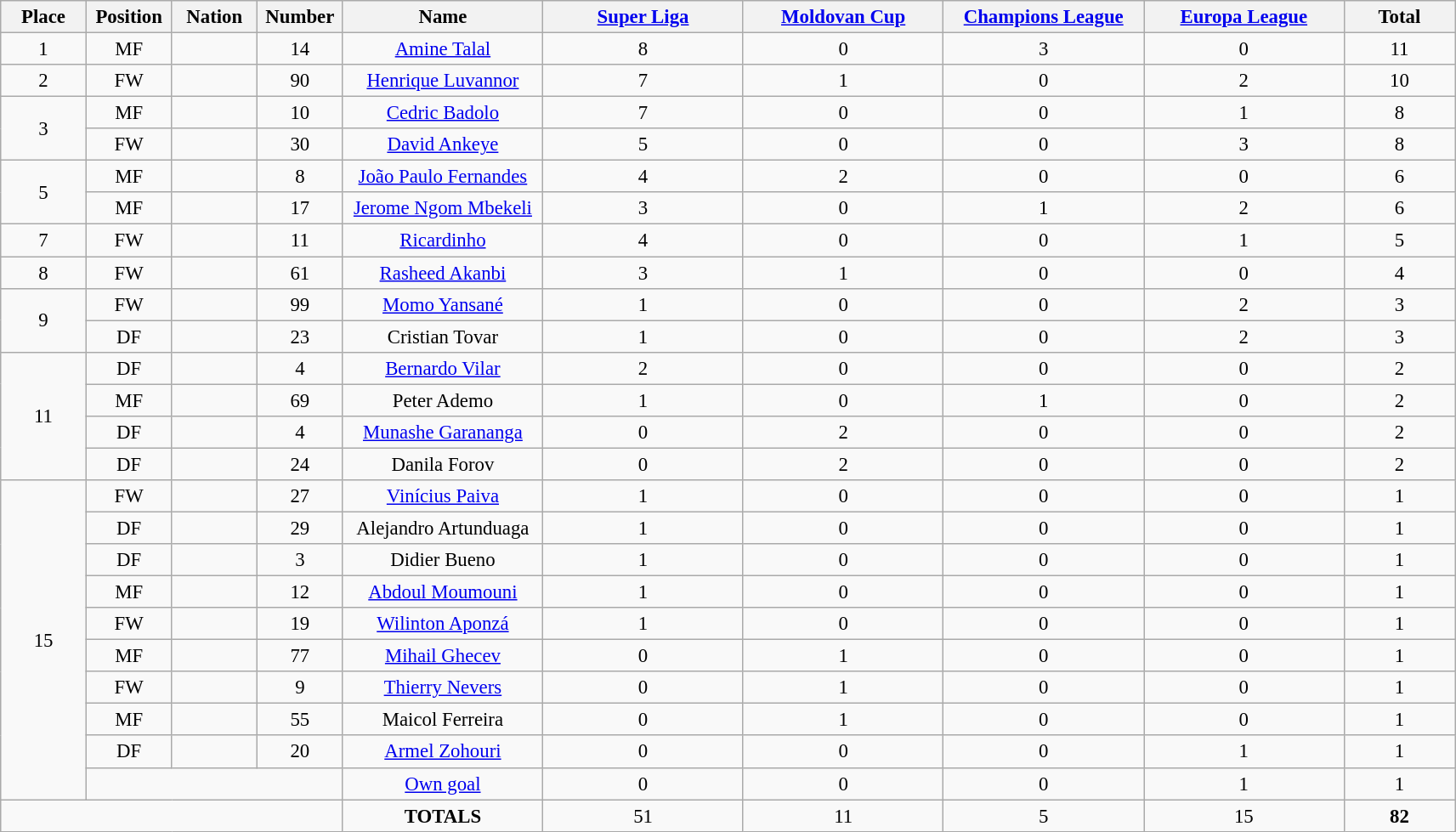<table class="wikitable" style="font-size: 95%; text-align: center;">
<tr>
<th width=60>Place</th>
<th width=60>Position</th>
<th width=60>Nation</th>
<th width=60>Number</th>
<th width=150>Name</th>
<th width=150><a href='#'>Super Liga</a></th>
<th width=150><a href='#'>Moldovan Cup</a></th>
<th width=150><a href='#'>Champions League</a></th>
<th width=150><a href='#'>Europa League</a></th>
<th width=80><strong>Total</strong></th>
</tr>
<tr>
<td>1</td>
<td>MF</td>
<td></td>
<td>14</td>
<td><a href='#'>Amine Talal</a></td>
<td>8</td>
<td>0</td>
<td>3</td>
<td>0</td>
<td>11</td>
</tr>
<tr>
<td>2</td>
<td>FW</td>
<td></td>
<td>90</td>
<td><a href='#'>Henrique Luvannor</a></td>
<td>7</td>
<td>1</td>
<td>0</td>
<td>2</td>
<td>10</td>
</tr>
<tr>
<td rowspan="2">3</td>
<td>MF</td>
<td></td>
<td>10</td>
<td><a href='#'>Cedric Badolo</a></td>
<td>7</td>
<td>0</td>
<td>0</td>
<td>1</td>
<td>8</td>
</tr>
<tr>
<td>FW</td>
<td></td>
<td>30</td>
<td><a href='#'>David Ankeye</a></td>
<td>5</td>
<td>0</td>
<td>0</td>
<td>3</td>
<td>8</td>
</tr>
<tr>
<td rowspan="2">5</td>
<td>MF</td>
<td></td>
<td>8</td>
<td><a href='#'>João Paulo Fernandes</a></td>
<td>4</td>
<td>2</td>
<td>0</td>
<td>0</td>
<td>6</td>
</tr>
<tr>
<td>MF</td>
<td></td>
<td>17</td>
<td><a href='#'>Jerome Ngom Mbekeli</a></td>
<td>3</td>
<td>0</td>
<td>1</td>
<td>2</td>
<td>6</td>
</tr>
<tr>
<td>7</td>
<td>FW</td>
<td></td>
<td>11</td>
<td><a href='#'>Ricardinho</a></td>
<td>4</td>
<td>0</td>
<td>0</td>
<td>1</td>
<td>5</td>
</tr>
<tr>
<td>8</td>
<td>FW</td>
<td></td>
<td>61</td>
<td><a href='#'>Rasheed Akanbi</a></td>
<td>3</td>
<td>1</td>
<td>0</td>
<td>0</td>
<td>4</td>
</tr>
<tr>
<td rowspan="2">9</td>
<td>FW</td>
<td></td>
<td>99</td>
<td><a href='#'>Momo Yansané</a></td>
<td>1</td>
<td>0</td>
<td>0</td>
<td>2</td>
<td>3</td>
</tr>
<tr>
<td>DF</td>
<td></td>
<td>23</td>
<td>Cristian Tovar</td>
<td>1</td>
<td>0</td>
<td>0</td>
<td>2</td>
<td>3</td>
</tr>
<tr>
<td rowspan="4">11</td>
<td>DF</td>
<td></td>
<td>4</td>
<td><a href='#'>Bernardo Vilar</a></td>
<td>2</td>
<td>0</td>
<td>0</td>
<td>0</td>
<td>2</td>
</tr>
<tr>
<td>MF</td>
<td></td>
<td>69</td>
<td>Peter Ademo</td>
<td>1</td>
<td>0</td>
<td>1</td>
<td>0</td>
<td>2</td>
</tr>
<tr>
<td>DF</td>
<td></td>
<td>4</td>
<td><a href='#'>Munashe Garananga</a></td>
<td>0</td>
<td>2</td>
<td>0</td>
<td>0</td>
<td>2</td>
</tr>
<tr>
<td>DF</td>
<td></td>
<td>24</td>
<td>Danila Forov</td>
<td>0</td>
<td>2</td>
<td>0</td>
<td>0</td>
<td>2</td>
</tr>
<tr>
<td rowspan="10">15</td>
<td>FW</td>
<td></td>
<td>27</td>
<td><a href='#'>Vinícius Paiva</a></td>
<td>1</td>
<td>0</td>
<td>0</td>
<td>0</td>
<td>1</td>
</tr>
<tr>
<td>DF</td>
<td></td>
<td>29</td>
<td>Alejandro Artunduaga</td>
<td>1</td>
<td>0</td>
<td>0</td>
<td>0</td>
<td>1</td>
</tr>
<tr>
<td>DF</td>
<td></td>
<td>3</td>
<td>Didier Bueno</td>
<td>1</td>
<td>0</td>
<td>0</td>
<td>0</td>
<td>1</td>
</tr>
<tr>
<td>MF</td>
<td></td>
<td>12</td>
<td><a href='#'>Abdoul Moumouni</a></td>
<td>1</td>
<td>0</td>
<td>0</td>
<td>0</td>
<td>1</td>
</tr>
<tr>
<td>FW</td>
<td></td>
<td>19</td>
<td><a href='#'>Wilinton Aponzá</a></td>
<td>1</td>
<td>0</td>
<td>0</td>
<td>0</td>
<td>1</td>
</tr>
<tr>
<td>MF</td>
<td></td>
<td>77</td>
<td><a href='#'>Mihail Ghecev</a></td>
<td>0</td>
<td>1</td>
<td>0</td>
<td>0</td>
<td>1</td>
</tr>
<tr>
<td>FW</td>
<td></td>
<td>9</td>
<td><a href='#'>Thierry Nevers</a></td>
<td>0</td>
<td>1</td>
<td>0</td>
<td>0</td>
<td>1</td>
</tr>
<tr>
<td>MF</td>
<td></td>
<td>55</td>
<td>Maicol Ferreira</td>
<td>0</td>
<td>1</td>
<td>0</td>
<td>0</td>
<td>1</td>
</tr>
<tr>
<td>DF</td>
<td></td>
<td>20</td>
<td><a href='#'>Armel Zohouri</a></td>
<td>0</td>
<td>0</td>
<td>0</td>
<td>1</td>
<td>1</td>
</tr>
<tr>
<td colspan="3"></td>
<td><a href='#'>Own goal</a></td>
<td>0</td>
<td>0</td>
<td>0</td>
<td>1</td>
<td>1</td>
</tr>
<tr>
<td colspan="4"></td>
<td><strong>TOTALS</strong></td>
<td>51</td>
<td>11</td>
<td>5</td>
<td>15</td>
<td><strong>82</strong></td>
</tr>
</table>
